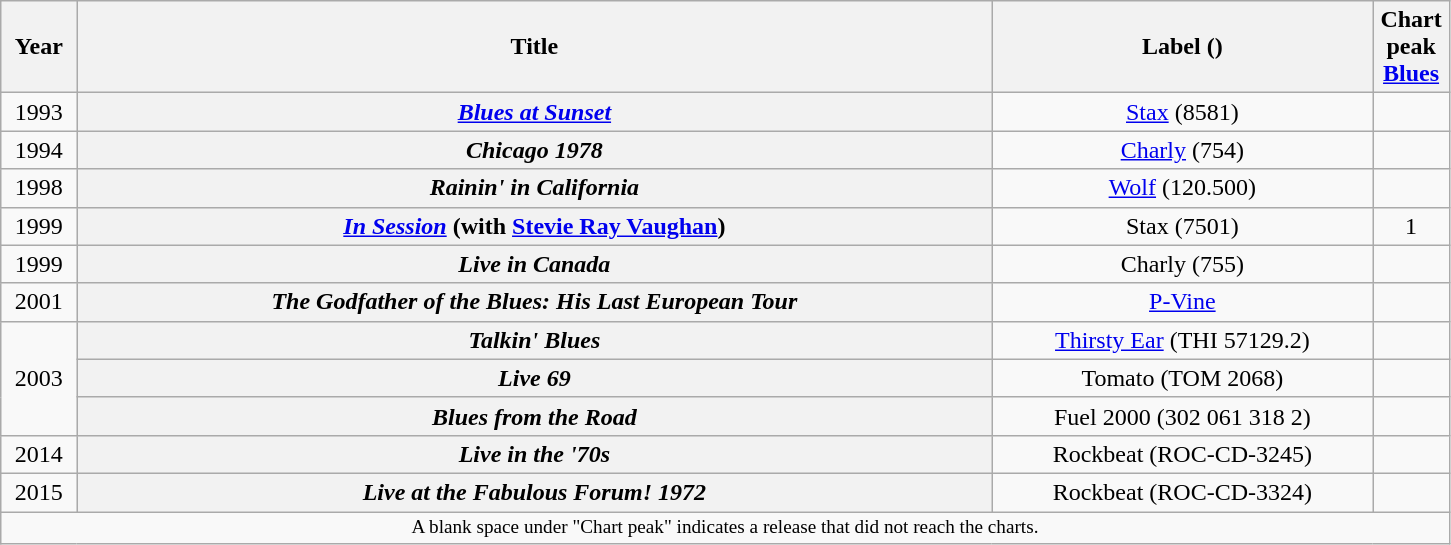<table class="wikitable plainrowheaders" style="text-align:center;">
<tr>
<th scope="col" width=5%>Year</th>
<th scope="col" width=60%>Title</th>
<th scope="col" width=25%>Label ()</th>
<th scope="col" width=5%>Chart<br>peak<br><a href='#'>Blues</a></th>
</tr>
<tr>
<td>1993</td>
<th scope="row"><em><a href='#'>Blues at Sunset</a></em></th>
<td><a href='#'>Stax</a> (8581)</td>
<td></td>
</tr>
<tr>
<td>1994</td>
<th scope="row"><em>Chicago 1978</em></th>
<td><a href='#'>Charly</a> (754)</td>
<td></td>
</tr>
<tr>
<td>1998</td>
<th scope="row"><em>Rainin' in California</em></th>
<td><a href='#'>Wolf</a> (120.500)</td>
<td></td>
</tr>
<tr>
<td>1999</td>
<th scope="row"><em><a href='#'>In Session</a></em> (with <a href='#'>Stevie Ray Vaughan</a>)</th>
<td>Stax (7501)</td>
<td>1</td>
</tr>
<tr>
<td>1999</td>
<th scope="row"><em>Live in Canada</em></th>
<td>Charly (755)</td>
<td></td>
</tr>
<tr>
<td>2001</td>
<th scope="row"><em>The Godfather of the Blues: His Last European Tour</em></th>
<td><a href='#'>P-Vine</a></td>
<td></td>
</tr>
<tr>
<td rowspan="3">2003</td>
<th scope="row"><em>Talkin' Blues</em></th>
<td><a href='#'>Thirsty Ear</a> (THI 57129.2)</td>
<td></td>
</tr>
<tr>
<th scope="row"><em>Live 69</em></th>
<td>Tomato (TOM 2068)</td>
<td></td>
</tr>
<tr>
<th scope="row"><em>Blues from the Road</em></th>
<td>Fuel 2000 (302 061 318 2)</td>
<td></td>
</tr>
<tr>
<td>2014</td>
<th scope="row"><em>Live in the '70s</em></th>
<td>Rockbeat (ROC-CD-3245)</td>
<td></td>
</tr>
<tr>
<td>2015</td>
<th scope="row"><em>Live at the Fabulous Forum! 1972</em></th>
<td>Rockbeat (ROC-CD-3324)</td>
<td></td>
</tr>
<tr>
<td colspan="5" style="font-size: 80%">A blank space under "Chart peak" indicates a release that did not reach the charts.</td>
</tr>
</table>
